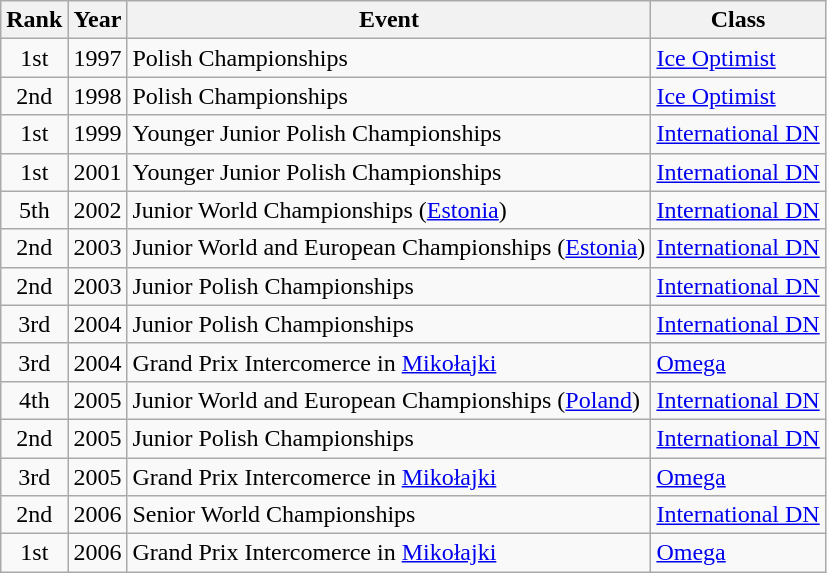<table class="wikitable sortable">
<tr>
<th align = center>Rank</th>
<th align = center>Year</th>
<th>Event</th>
<th>Class</th>
</tr>
<tr>
<td align = center>1st</td>
<td align = center>1997</td>
<td>Polish Championships</td>
<td><a href='#'>Ice Optimist</a></td>
</tr>
<tr>
<td align = center>2nd</td>
<td align = center>1998</td>
<td>Polish Championships</td>
<td><a href='#'>Ice Optimist</a></td>
</tr>
<tr>
<td align = center>1st</td>
<td align = center>1999</td>
<td>Younger Junior Polish Championships</td>
<td><a href='#'>International DN</a></td>
</tr>
<tr>
<td align = center>1st</td>
<td align = center>2001</td>
<td>Younger Junior Polish Championships</td>
<td><a href='#'>International DN</a></td>
</tr>
<tr>
<td align = center>5th</td>
<td align = center>2002</td>
<td>Junior World Championships (<a href='#'>Estonia</a>)</td>
<td><a href='#'>International DN</a></td>
</tr>
<tr>
<td align = center>2nd</td>
<td align = center>2003</td>
<td>Junior World and European Championships (<a href='#'>Estonia</a>)</td>
<td><a href='#'>International DN</a></td>
</tr>
<tr>
<td align = center>2nd</td>
<td align = center>2003</td>
<td>Junior Polish Championships</td>
<td><a href='#'>International DN</a></td>
</tr>
<tr>
<td align = center>3rd</td>
<td align = center>2004</td>
<td>Junior Polish Championships</td>
<td><a href='#'>International DN</a></td>
</tr>
<tr>
<td align = center>3rd</td>
<td align = center>2004</td>
<td>Grand Prix Intercomerce in <a href='#'>Mikołajki</a></td>
<td><a href='#'>Omega</a></td>
</tr>
<tr>
<td align = center>4th</td>
<td align = center>2005</td>
<td>Junior World and European Championships (<a href='#'>Poland</a>)</td>
<td><a href='#'>International DN</a></td>
</tr>
<tr>
<td align = center>2nd</td>
<td align = center>2005</td>
<td>Junior Polish Championships</td>
<td><a href='#'>International DN</a></td>
</tr>
<tr>
<td align = center>3rd</td>
<td align = center>2005</td>
<td>Grand Prix Intercomerce in <a href='#'>Mikołajki</a></td>
<td><a href='#'>Omega</a></td>
</tr>
<tr>
<td align = center>2nd</td>
<td align = center>2006</td>
<td>Senior World Championships</td>
<td><a href='#'>International DN</a></td>
</tr>
<tr>
<td align = center>1st</td>
<td align = center>2006</td>
<td>Grand Prix Intercomerce in <a href='#'>Mikołajki</a></td>
<td><a href='#'>Omega</a></td>
</tr>
</table>
